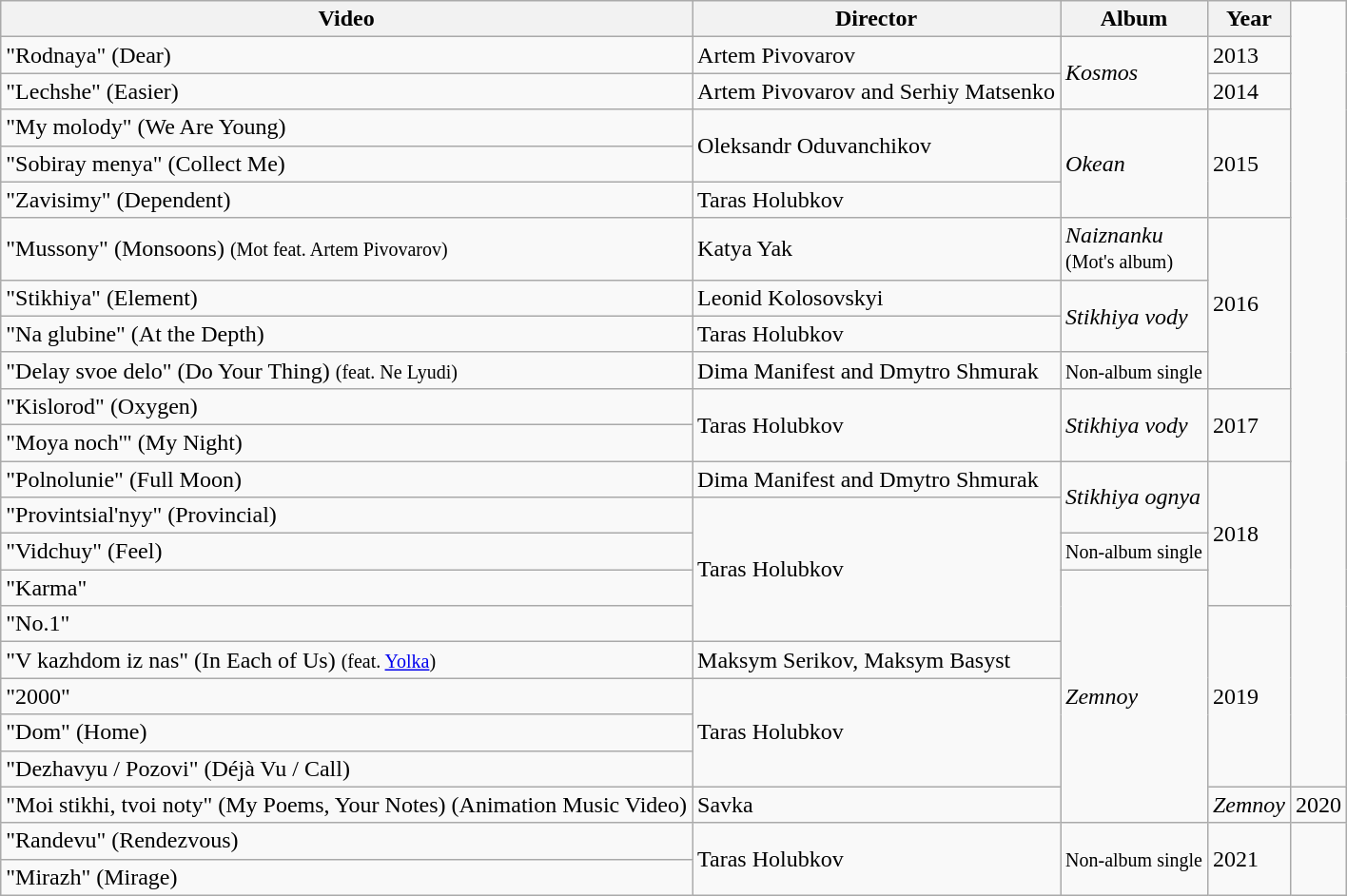<table class="wikitable">
<tr>
<th>Video</th>
<th>Director</th>
<th>Album</th>
<th>Year</th>
</tr>
<tr>
<td>"Rodnaya" (Dear)</td>
<td>Artem Pivovarov</td>
<td rowspan="2"><em>Kosmos</em></td>
<td>2013</td>
</tr>
<tr>
<td>"Lechshe" (Easier)</td>
<td>Artem Pivovarov and Serhiy Matsenko</td>
<td>2014</td>
</tr>
<tr>
<td>"My molody" (We Are Young)</td>
<td rowspan="2">Oleksandr Oduvanchikov</td>
<td rowspan="3"><em>Okean</em></td>
<td rowspan="3">2015</td>
</tr>
<tr>
<td>"Sobiray menya" (Collect Me)</td>
</tr>
<tr>
<td>"Zavisimy" (Dependent)</td>
<td>Taras Holubkov</td>
</tr>
<tr>
<td>"Mussony" (Monsoons) <small>(Mot feat. Artem Pivovarov)</small></td>
<td>Katya Yak</td>
<td><em>Naiznanku</em><br><small>(Mot's album)</small></td>
<td rowspan="4">2016</td>
</tr>
<tr>
<td>"Stikhiya" (Element)</td>
<td>Leonid Kolosovskyi</td>
<td rowspan="2"><em>Stikhiya vody</em></td>
</tr>
<tr>
<td>"Na glubine" (At the Depth)</td>
<td>Taras Holubkov</td>
</tr>
<tr>
<td>"Delay svoe delo" (Do Your Thing) <small>(feat. Ne Lyudi)</small></td>
<td>Dima Manifest and Dmytro Shmurak</td>
<td><small>Non-album single</small></td>
</tr>
<tr>
<td>"Kislorod" (Oxygen)</td>
<td rowspan="2">Taras Holubkov</td>
<td rowspan="2"><em>Stikhiya vody</em></td>
<td rowspan="2">2017</td>
</tr>
<tr>
<td>"Moya noch'" (My Night)</td>
</tr>
<tr>
<td>"Polnolunie" (Full Moon)</td>
<td>Dima Manifest and Dmytro Shmurak</td>
<td rowspan="2"><em>Stikhiya ognya</em></td>
<td rowspan="4">2018</td>
</tr>
<tr>
<td>"Provintsial'nyy" (Provincial)</td>
<td rowspan="4">Taras Holubkov</td>
</tr>
<tr>
<td>"Vidchuy" (Feel)</td>
<td><small>Non-album single</small></td>
</tr>
<tr>
<td>"Karma"</td>
<td rowspan="7"><em>Zemnoy</em></td>
</tr>
<tr>
<td>"No.1"</td>
<td rowspan="5">2019</td>
</tr>
<tr>
<td>"V kazhdom iz nas" (In Each of Us) <small>(feat. <a href='#'>Yolka</a>)</small></td>
<td>Maksym Serikov, Maksym Basyst</td>
</tr>
<tr>
<td>"2000"</td>
<td rowspan="3">Taras Holubkov</td>
</tr>
<tr>
<td>"Dom" (Home)</td>
</tr>
<tr>
<td>"Dezhavyu / Pozovi" (Déjà Vu / Call)</td>
</tr>
<tr>
<td>"Moi stikhi, tvoi noty" (My Poems, Your Notes) (Animation Music Video)</td>
<td>Savka</td>
<td><em>Zemnoy</em></td>
<td>2020</td>
</tr>
<tr>
<td>"Randevu" (Rendezvous)</td>
<td rowspan="2">Taras Holubkov</td>
<td rowspan="2"><small>Non-album single</small></td>
<td rowspan="2">2021</td>
</tr>
<tr>
<td>"Mirazh" (Mirage)</td>
</tr>
</table>
